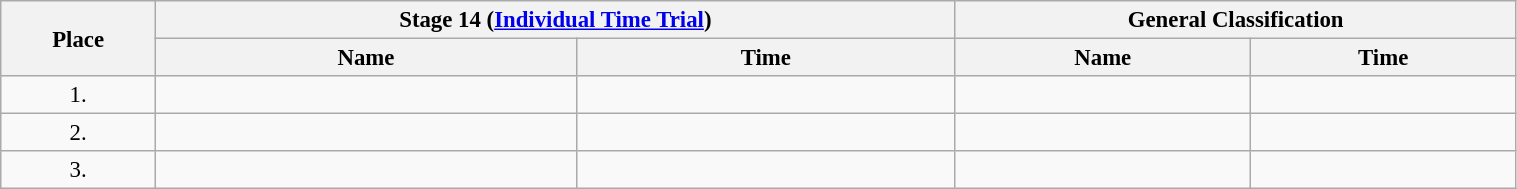<table class=wikitable style="font-size:95%" width="80%">
<tr>
<th rowspan="2">Place</th>
<th colspan="2">Stage 14 (<a href='#'>Individual Time Trial</a>)</th>
<th colspan="2">General Classification</th>
</tr>
<tr>
<th>Name</th>
<th>Time</th>
<th>Name</th>
<th>Time</th>
</tr>
<tr>
<td align="center">1.</td>
<td></td>
<td></td>
<td></td>
<td></td>
</tr>
<tr>
<td align="center">2.</td>
<td></td>
<td></td>
<td></td>
<td></td>
</tr>
<tr>
<td align="center">3.</td>
<td></td>
<td></td>
<td></td>
<td></td>
</tr>
</table>
